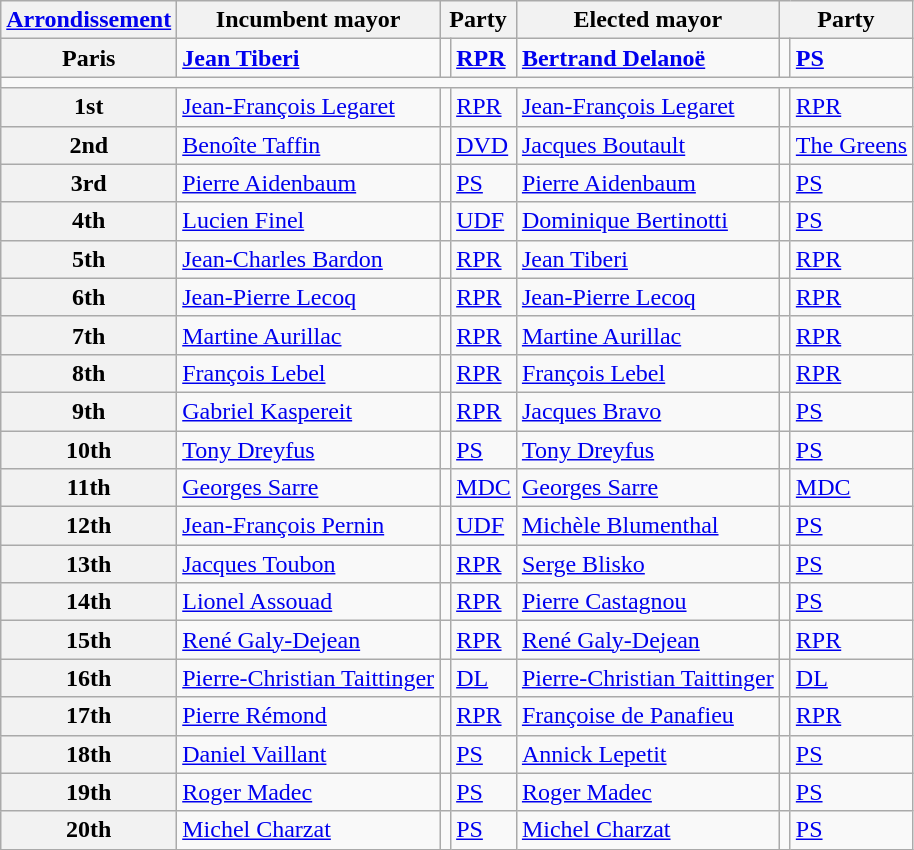<table class="wikitable">
<tr>
<th><a href='#'>Arrondissement</a></th>
<th>Incumbent mayor</th>
<th colspan="2">Party</th>
<th>Elected mayor</th>
<th colspan="2">Party</th>
</tr>
<tr>
<th><strong>Paris</strong></th>
<td><strong><a href='#'>Jean Tiberi</a></strong></td>
<td></td>
<td><strong><a href='#'>RPR</a></strong></td>
<td><strong><a href='#'>Bertrand Delanoë</a></strong></td>
<td></td>
<td><strong><a href='#'>PS</a></strong></td>
</tr>
<tr>
<td colspan="7"></td>
</tr>
<tr>
<th>1st</th>
<td><a href='#'>Jean-François Legaret</a></td>
<td></td>
<td><a href='#'>RPR</a></td>
<td><a href='#'>Jean-François Legaret</a></td>
<td></td>
<td><a href='#'>RPR</a></td>
</tr>
<tr>
<th>2nd</th>
<td><a href='#'>Benoîte Taffin</a></td>
<td></td>
<td><a href='#'>DVD</a></td>
<td><a href='#'>Jacques Boutault</a></td>
<td></td>
<td><a href='#'>The Greens</a></td>
</tr>
<tr>
<th>3rd</th>
<td><a href='#'>Pierre Aidenbaum</a></td>
<td></td>
<td><a href='#'>PS</a></td>
<td><a href='#'>Pierre Aidenbaum</a></td>
<td></td>
<td><a href='#'>PS</a></td>
</tr>
<tr>
<th>4th</th>
<td><a href='#'>Lucien Finel</a></td>
<td></td>
<td><a href='#'>UDF</a></td>
<td><a href='#'>Dominique Bertinotti</a></td>
<td></td>
<td><a href='#'>PS</a></td>
</tr>
<tr>
<th>5th</th>
<td><a href='#'>Jean-Charles Bardon</a></td>
<td></td>
<td><a href='#'>RPR</a></td>
<td><a href='#'>Jean Tiberi</a></td>
<td></td>
<td><a href='#'>RPR</a></td>
</tr>
<tr>
<th>6th</th>
<td><a href='#'>Jean-Pierre Lecoq</a></td>
<td></td>
<td><a href='#'>RPR</a></td>
<td><a href='#'>Jean-Pierre Lecoq</a></td>
<td></td>
<td><a href='#'>RPR</a></td>
</tr>
<tr>
<th>7th</th>
<td><a href='#'>Martine Aurillac</a></td>
<td></td>
<td><a href='#'>RPR</a></td>
<td><a href='#'>Martine Aurillac</a></td>
<td></td>
<td><a href='#'>RPR</a></td>
</tr>
<tr>
<th>8th</th>
<td><a href='#'>François Lebel</a></td>
<td></td>
<td><a href='#'>RPR</a></td>
<td><a href='#'>François Lebel</a></td>
<td></td>
<td><a href='#'>RPR</a></td>
</tr>
<tr>
<th>9th</th>
<td><a href='#'>Gabriel Kaspereit</a></td>
<td></td>
<td><a href='#'>RPR</a></td>
<td><a href='#'>Jacques Bravo</a></td>
<td></td>
<td><a href='#'>PS</a></td>
</tr>
<tr>
<th>10th</th>
<td><a href='#'>Tony Dreyfus</a></td>
<td></td>
<td><a href='#'>PS</a></td>
<td><a href='#'>Tony Dreyfus</a></td>
<td></td>
<td><a href='#'>PS</a></td>
</tr>
<tr>
<th>11th</th>
<td><a href='#'>Georges Sarre</a></td>
<td></td>
<td><a href='#'>MDC</a></td>
<td><a href='#'>Georges Sarre</a></td>
<td></td>
<td><a href='#'>MDC</a></td>
</tr>
<tr>
<th>12th</th>
<td><a href='#'>Jean-François Pernin</a></td>
<td></td>
<td><a href='#'>UDF</a></td>
<td><a href='#'>Michèle Blumenthal</a></td>
<td></td>
<td><a href='#'>PS</a></td>
</tr>
<tr>
<th>13th</th>
<td><a href='#'>Jacques Toubon</a></td>
<td></td>
<td><a href='#'>RPR</a></td>
<td><a href='#'>Serge Blisko</a></td>
<td></td>
<td><a href='#'>PS</a></td>
</tr>
<tr>
<th>14th</th>
<td><a href='#'>Lionel Assouad</a></td>
<td></td>
<td><a href='#'>RPR</a></td>
<td><a href='#'>Pierre Castagnou</a></td>
<td></td>
<td><a href='#'>PS</a></td>
</tr>
<tr>
<th>15th</th>
<td><a href='#'>René Galy-Dejean</a></td>
<td></td>
<td><a href='#'>RPR</a></td>
<td><a href='#'>René Galy-Dejean</a></td>
<td></td>
<td><a href='#'>RPR</a></td>
</tr>
<tr>
<th>16th</th>
<td><a href='#'>Pierre-Christian Taittinger</a></td>
<td></td>
<td><a href='#'>DL</a></td>
<td><a href='#'>Pierre-Christian Taittinger</a></td>
<td></td>
<td><a href='#'>DL</a></td>
</tr>
<tr>
<th>17th</th>
<td><a href='#'>Pierre Rémond</a></td>
<td></td>
<td><a href='#'>RPR</a></td>
<td><a href='#'>Françoise de Panafieu</a></td>
<td></td>
<td><a href='#'>RPR</a></td>
</tr>
<tr>
<th>18th</th>
<td><a href='#'>Daniel Vaillant</a></td>
<td></td>
<td><a href='#'>PS</a></td>
<td><a href='#'>Annick Lepetit</a></td>
<td></td>
<td><a href='#'>PS</a></td>
</tr>
<tr>
<th>19th</th>
<td><a href='#'>Roger Madec</a></td>
<td></td>
<td><a href='#'>PS</a></td>
<td><a href='#'>Roger Madec</a></td>
<td></td>
<td><a href='#'>PS</a></td>
</tr>
<tr>
<th>20th</th>
<td><a href='#'>Michel Charzat</a></td>
<td></td>
<td><a href='#'>PS</a></td>
<td><a href='#'>Michel Charzat</a></td>
<td></td>
<td><a href='#'>PS</a></td>
</tr>
</table>
